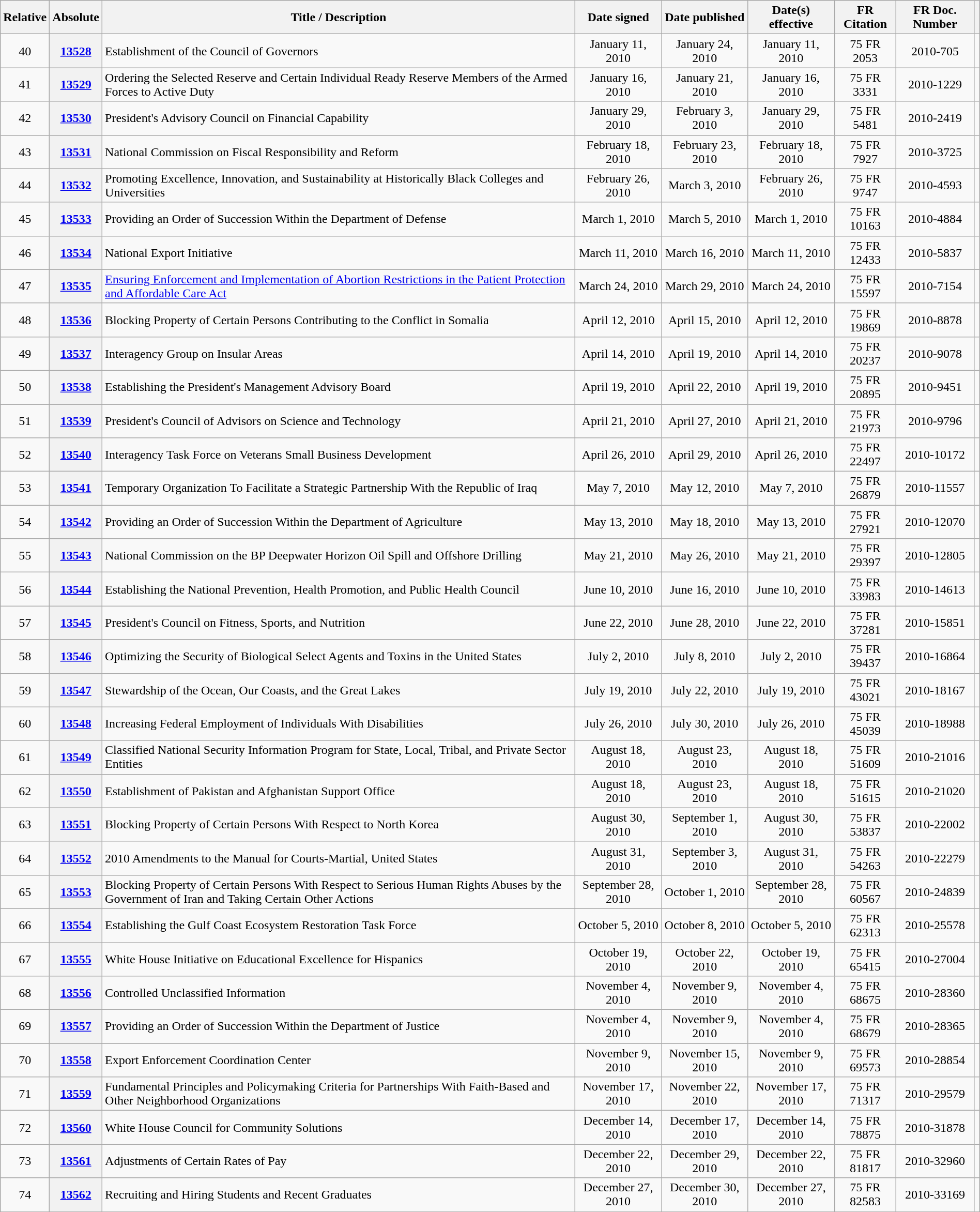<table class="wikitable sortable plainrowheaders" style="width:100%">
<tr style="text-align:center">
<th>Relative </th>
<th>Absolute </th>
<th>Title / Description</th>
<th>Date signed</th>
<th>Date published</th>
<th>Date(s) effective</th>
<th>FR Citation</th>
<th>FR Doc. Number</th>
<th class="unsortable"></th>
</tr>
<tr style="text-align:center">
<td>40</td>
<th><a href='#'>13528</a></th>
<td style="text-align:left">Establishment of the Council of Governors</td>
<td>January 11, 2010</td>
<td>January 24, 2010</td>
<td>January 11, 2010</td>
<td>75 FR 2053</td>
<td>2010-705</td>
<td></td>
</tr>
<tr style="text-align:center">
<td>41</td>
<th><a href='#'>13529</a></th>
<td style="text-align:left">Ordering the Selected Reserve and Certain Individual Ready Reserve Members of the Armed Forces to Active Duty</td>
<td>January 16, 2010</td>
<td>January 21, 2010</td>
<td>January 16, 2010</td>
<td>75 FR 3331</td>
<td>2010-1229</td>
<td></td>
</tr>
<tr style="text-align:center">
<td>42</td>
<th><a href='#'>13530</a></th>
<td style="text-align:left">President's Advisory Council on Financial Capability</td>
<td>January 29, 2010</td>
<td>February 3, 2010</td>
<td>January 29, 2010</td>
<td>75 FR 5481</td>
<td>2010-2419</td>
<td></td>
</tr>
<tr style="text-align:center">
<td>43</td>
<th><a href='#'>13531</a></th>
<td style="text-align:left">National Commission on Fiscal Responsibility and Reform</td>
<td>February 18, 2010</td>
<td>February 23, 2010</td>
<td>February 18, 2010</td>
<td>75 FR 7927</td>
<td>2010-3725</td>
<td></td>
</tr>
<tr style="text-align:center">
<td>44</td>
<th><a href='#'>13532</a></th>
<td style="text-align:left">Promoting Excellence, Innovation, and Sustainability at Historically Black Colleges and Universities</td>
<td>February 26, 2010</td>
<td>March 3, 2010</td>
<td>February 26, 2010</td>
<td>75 FR 9747</td>
<td>2010-4593</td>
<td></td>
</tr>
<tr style="text-align:center">
<td>45</td>
<th><a href='#'>13533</a></th>
<td style="text-align:left">Providing an Order of Succession Within the Department of Defense</td>
<td>March 1, 2010</td>
<td>March 5, 2010</td>
<td>March 1, 2010</td>
<td>75 FR 10163</td>
<td>2010-4884</td>
<td></td>
</tr>
<tr style="text-align:center">
<td>46</td>
<th><a href='#'>13534</a></th>
<td style="text-align:left">National Export Initiative</td>
<td>March 11, 2010</td>
<td>March 16, 2010</td>
<td>March 11, 2010</td>
<td>75 FR 12433</td>
<td>2010-5837</td>
<td></td>
</tr>
<tr style="text-align:center">
<td>47</td>
<th><a href='#'>13535</a></th>
<td style="text-align:left"><a href='#'>Ensuring Enforcement and Implementation of Abortion Restrictions in the Patient Protection and Affordable Care Act</a></td>
<td>March 24, 2010</td>
<td>March 29, 2010</td>
<td>March 24, 2010</td>
<td>75 FR 15597</td>
<td>2010-7154</td>
<td></td>
</tr>
<tr style="text-align:center">
<td>48</td>
<th><a href='#'>13536</a></th>
<td style="text-align:left">Blocking Property of Certain Persons Contributing to the Conflict in Somalia</td>
<td>April 12, 2010</td>
<td>April 15, 2010</td>
<td>April 12, 2010</td>
<td>75 FR 19869</td>
<td>2010-8878</td>
<td></td>
</tr>
<tr style="text-align:center">
<td>49</td>
<th><a href='#'>13537</a></th>
<td style="text-align:left">Interagency Group on Insular Areas</td>
<td>April 14, 2010</td>
<td>April 19, 2010</td>
<td>April 14, 2010</td>
<td>75 FR 20237</td>
<td>2010-9078</td>
<td></td>
</tr>
<tr style="text-align:center">
<td>50</td>
<th><a href='#'>13538</a></th>
<td style="text-align:left">Establishing the President's Management Advisory Board</td>
<td>April 19, 2010</td>
<td>April 22, 2010</td>
<td>April 19, 2010</td>
<td>75 FR 20895</td>
<td>2010-9451</td>
<td></td>
</tr>
<tr style="text-align:center">
<td>51</td>
<th><a href='#'>13539</a></th>
<td style="text-align:left">President's Council of Advisors on Science and Technology</td>
<td>April 21, 2010</td>
<td>April 27, 2010</td>
<td>April 21, 2010</td>
<td>75 FR 21973</td>
<td>2010-9796</td>
<td></td>
</tr>
<tr style="text-align:center">
<td>52</td>
<th><a href='#'>13540</a></th>
<td style="text-align:left">Interagency Task Force on Veterans Small Business Development</td>
<td>April 26, 2010</td>
<td>April 29, 2010</td>
<td>April 26, 2010</td>
<td>75 FR 22497</td>
<td>2010-10172</td>
<td></td>
</tr>
<tr style="text-align:center">
<td>53</td>
<th><a href='#'>13541</a></th>
<td style="text-align:left">Temporary Organization To Facilitate a Strategic Partnership With the Republic of Iraq</td>
<td>May 7, 2010</td>
<td>May 12, 2010</td>
<td>May 7, 2010</td>
<td>75 FR 26879</td>
<td>2010-11557</td>
<td></td>
</tr>
<tr style="text-align:center">
<td>54</td>
<th><a href='#'>13542</a></th>
<td style="text-align:left">Providing an Order of Succession Within the Department of Agriculture</td>
<td>May 13, 2010</td>
<td>May 18, 2010</td>
<td>May 13, 2010</td>
<td>75 FR 27921</td>
<td>2010-12070</td>
<td></td>
</tr>
<tr style="text-align:center">
<td>55</td>
<th><a href='#'>13543</a></th>
<td style="text-align:left">National Commission on the BP Deepwater Horizon Oil Spill and Offshore Drilling</td>
<td>May 21, 2010</td>
<td>May 26, 2010</td>
<td>May 21, 2010</td>
<td>75 FR 29397</td>
<td>2010-12805</td>
<td></td>
</tr>
<tr style="text-align:center">
<td>56</td>
<th><a href='#'>13544</a></th>
<td style="text-align:left">Establishing the National Prevention, Health Promotion, and Public Health Council</td>
<td>June 10, 2010</td>
<td>June 16, 2010</td>
<td>June 10, 2010</td>
<td>75 FR 33983</td>
<td>2010-14613</td>
<td></td>
</tr>
<tr style="text-align:center">
<td>57</td>
<th><a href='#'>13545</a></th>
<td style="text-align:left">President's Council on Fitness, Sports, and Nutrition</td>
<td>June 22, 2010</td>
<td>June 28, 2010</td>
<td>June 22, 2010</td>
<td>75 FR 37281</td>
<td>2010-15851</td>
<td></td>
</tr>
<tr style="text-align:center">
<td>58</td>
<th><a href='#'>13546</a></th>
<td style="text-align:left">Optimizing the Security of Biological Select Agents and Toxins in the United States</td>
<td>July 2, 2010</td>
<td>July 8, 2010</td>
<td>July 2, 2010</td>
<td>75 FR 39437</td>
<td>2010-16864</td>
<td></td>
</tr>
<tr style="text-align:center">
<td>59</td>
<th><a href='#'>13547</a></th>
<td style="text-align:left">Stewardship of the Ocean, Our Coasts, and the Great Lakes</td>
<td>July 19, 2010</td>
<td>July 22, 2010</td>
<td>July 19, 2010</td>
<td>75 FR 43021</td>
<td>2010-18167</td>
<td></td>
</tr>
<tr style="text-align:center">
<td>60</td>
<th><a href='#'>13548</a></th>
<td style="text-align:left">Increasing Federal Employment of Individuals With Disabilities</td>
<td>July 26, 2010</td>
<td>July 30, 2010</td>
<td>July 26, 2010</td>
<td>75 FR 45039</td>
<td>2010-18988</td>
<td></td>
</tr>
<tr style="text-align:center">
<td>61</td>
<th><a href='#'>13549</a></th>
<td style="text-align:left">Classified National Security Information Program for State, Local, Tribal, and Private Sector Entities</td>
<td>August 18, 2010</td>
<td>August 23, 2010</td>
<td>August 18, 2010</td>
<td>75 FR 51609</td>
<td>2010-21016</td>
<td></td>
</tr>
<tr style="text-align:center">
<td>62</td>
<th><a href='#'>13550</a></th>
<td style="text-align:left">Establishment of Pakistan and Afghanistan Support Office</td>
<td>August 18, 2010</td>
<td>August 23, 2010</td>
<td>August 18, 2010</td>
<td>75 FR 51615</td>
<td>2010-21020</td>
<td></td>
</tr>
<tr style="text-align:center">
<td>63</td>
<th><a href='#'>13551</a></th>
<td style="text-align:left">Blocking Property of Certain Persons With Respect to North Korea</td>
<td>August 30, 2010</td>
<td>September 1, 2010</td>
<td>August 30, 2010</td>
<td>75 FR 53837</td>
<td>2010-22002</td>
<td></td>
</tr>
<tr style="text-align:center">
<td>64</td>
<th><a href='#'>13552</a></th>
<td style="text-align:left">2010 Amendments to the Manual for Courts-Martial, United States</td>
<td>August 31, 2010</td>
<td>September 3, 2010</td>
<td>August 31, 2010</td>
<td>75 FR 54263</td>
<td>2010-22279</td>
<td></td>
</tr>
<tr style="text-align:center">
<td>65</td>
<th><a href='#'>13553</a></th>
<td style="text-align:left">Blocking Property of Certain Persons With Respect to Serious Human Rights Abuses by the Government of Iran and Taking Certain Other Actions</td>
<td>September 28, 2010</td>
<td>October 1, 2010</td>
<td>September 28, 2010</td>
<td>75 FR 60567</td>
<td>2010-24839</td>
<td></td>
</tr>
<tr style="text-align:center">
<td>66</td>
<th><a href='#'>13554</a></th>
<td style="text-align:left">Establishing the Gulf Coast Ecosystem Restoration Task Force</td>
<td>October 5, 2010</td>
<td>October 8, 2010</td>
<td>October 5, 2010</td>
<td>75 FR 62313</td>
<td>2010-25578</td>
<td></td>
</tr>
<tr style="text-align:center">
<td>67</td>
<th><a href='#'>13555</a></th>
<td style="text-align:left">White House Initiative on Educational Excellence for Hispanics</td>
<td>October 19, 2010</td>
<td>October 22, 2010</td>
<td>October 19, 2010</td>
<td>75 FR 65415</td>
<td>2010-27004</td>
<td></td>
</tr>
<tr style="text-align:center">
<td>68</td>
<th><a href='#'>13556</a></th>
<td style="text-align:left">Controlled Unclassified Information</td>
<td>November 4, 2010</td>
<td>November 9, 2010</td>
<td>November 4, 2010</td>
<td>75 FR 68675</td>
<td>2010-28360</td>
<td></td>
</tr>
<tr style="text-align:center">
<td>69</td>
<th><a href='#'>13557</a></th>
<td style="text-align:left">Providing an Order of Succession Within the Department of Justice</td>
<td>November 4, 2010</td>
<td>November 9, 2010</td>
<td>November 4, 2010</td>
<td>75 FR 68679</td>
<td>2010-28365</td>
<td></td>
</tr>
<tr style="text-align:center">
<td>70</td>
<th><a href='#'>13558</a></th>
<td style="text-align:left">Export Enforcement Coordination Center</td>
<td>November 9, 2010</td>
<td>November 15, 2010</td>
<td>November 9, 2010</td>
<td>75 FR 69573</td>
<td>2010-28854</td>
<td></td>
</tr>
<tr style="text-align:center">
<td>71</td>
<th><a href='#'>13559</a></th>
<td style="text-align:left">Fundamental Principles and Policymaking Criteria for Partnerships With Faith-Based and Other Neighborhood Organizations</td>
<td>November 17, 2010</td>
<td>November 22, 2010</td>
<td>November 17, 2010</td>
<td>75 FR 71317</td>
<td>2010-29579</td>
<td></td>
</tr>
<tr style="text-align:center">
<td>72</td>
<th><a href='#'>13560</a></th>
<td style="text-align:left">White House Council for Community Solutions</td>
<td>December 14, 2010</td>
<td>December 17, 2010</td>
<td>December 14, 2010</td>
<td>75 FR 78875</td>
<td>2010-31878</td>
<td></td>
</tr>
<tr style="text-align:center">
<td>73</td>
<th><a href='#'>13561</a></th>
<td style="text-align:left">Adjustments of Certain Rates of Pay</td>
<td>December 22, 2010</td>
<td>December 29, 2010</td>
<td>December 22, 2010</td>
<td>75 FR 81817</td>
<td>2010-32960</td>
<td></td>
</tr>
<tr style="text-align:center">
<td>74</td>
<th><a href='#'>13562</a></th>
<td style="text-align:left">Recruiting and Hiring Students and Recent Graduates</td>
<td>December 27, 2010</td>
<td>December 30, 2010</td>
<td>December 27, 2010</td>
<td>75 FR 82583</td>
<td>2010-33169</td>
<td></td>
</tr>
</table>
